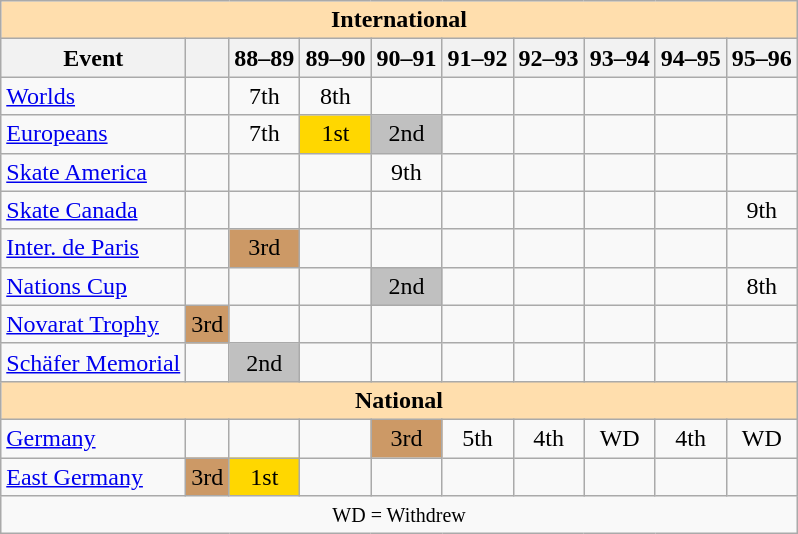<table class="wikitable" style="text-align:center">
<tr>
<th style="background-color: #ffdead; " colspan=10 align=center>International</th>
</tr>
<tr>
<th>Event</th>
<th></th>
<th>88–89</th>
<th>89–90</th>
<th>90–91</th>
<th>91–92</th>
<th>92–93</th>
<th>93–94</th>
<th>94–95</th>
<th>95–96</th>
</tr>
<tr>
<td align=left><a href='#'>Worlds</a></td>
<td></td>
<td>7th</td>
<td>8th</td>
<td></td>
<td></td>
<td></td>
<td></td>
<td></td>
<td></td>
</tr>
<tr>
<td align=left><a href='#'>Europeans</a></td>
<td></td>
<td>7th</td>
<td bgcolor=gold>1st</td>
<td bgcolor=silver>2nd</td>
<td></td>
<td></td>
<td></td>
<td></td>
<td></td>
</tr>
<tr>
<td align=left><a href='#'>Skate America</a></td>
<td></td>
<td></td>
<td></td>
<td>9th</td>
<td></td>
<td></td>
<td></td>
<td></td>
<td></td>
</tr>
<tr>
<td align=left><a href='#'>Skate Canada</a></td>
<td></td>
<td></td>
<td></td>
<td></td>
<td></td>
<td></td>
<td></td>
<td></td>
<td align=center>9th</td>
</tr>
<tr>
<td align=left><a href='#'>Inter. de Paris</a></td>
<td></td>
<td bgcolor=cc9966>3rd</td>
<td></td>
<td></td>
<td></td>
<td></td>
<td></td>
<td></td>
<td></td>
</tr>
<tr>
<td align=left><a href='#'>Nations Cup</a></td>
<td></td>
<td></td>
<td></td>
<td bgcolor=silver>2nd</td>
<td></td>
<td></td>
<td></td>
<td></td>
<td>8th</td>
</tr>
<tr>
<td align=left><a href='#'>Novarat Trophy</a></td>
<td bgcolor=cc9966>3rd</td>
<td></td>
<td></td>
<td></td>
<td></td>
<td></td>
<td></td>
<td></td>
<td></td>
</tr>
<tr>
<td align=left><a href='#'>Schäfer Memorial</a></td>
<td></td>
<td bgcolor=silver>2nd</td>
<td></td>
<td></td>
<td></td>
<td></td>
<td></td>
<td></td>
<td></td>
</tr>
<tr>
<th style="background-color: #ffdead; " colspan=10 align=center>National</th>
</tr>
<tr>
<td align=left><a href='#'>Germany</a></td>
<td></td>
<td></td>
<td></td>
<td bgcolor=cc9966>3rd</td>
<td>5th</td>
<td>4th</td>
<td>WD</td>
<td>4th</td>
<td>WD</td>
</tr>
<tr>
<td align=left><a href='#'>East Germany</a></td>
<td bgcolor=cc9966>3rd</td>
<td bgcolor=gold>1st</td>
<td></td>
<td></td>
<td></td>
<td></td>
<td></td>
<td></td>
<td></td>
</tr>
<tr>
<td colspan=10 align=center><small> WD = Withdrew </small></td>
</tr>
</table>
